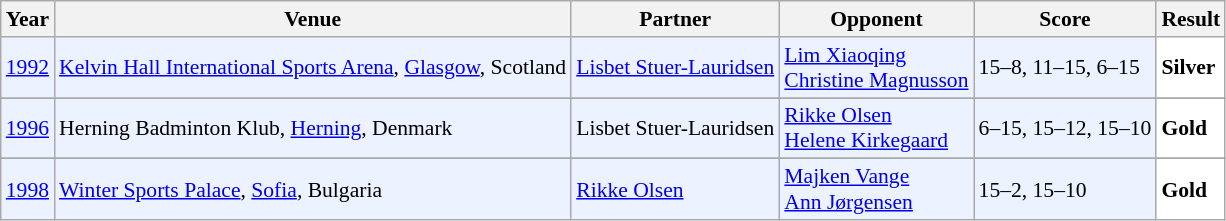<table class="sortable wikitable" style="font-size: 90%;">
<tr>
<th>Year</th>
<th>Venue</th>
<th>Partner</th>
<th>Opponent</th>
<th>Score</th>
<th>Result</th>
</tr>
<tr style="background:#ECF2FF">
<td align="center"><a href='#'>1992</a></td>
<td align="left"><a href='#'>Kelvin Hall International Sports Arena</a>, <a href='#'>Glasgow</a>, Scotland</td>
<td align="left"> <a href='#'>Lisbet Stuer-Lauridsen</a></td>
<td align="left"> <a href='#'>Lim Xiaoqing</a><br> <a href='#'>Christine Magnusson</a></td>
<td align="left">15–8, 11–15, 6–15</td>
<td style="text-align:left; background: white"> <strong>Silver</strong></td>
</tr>
<tr>
</tr>
<tr style="background:#ECF2FF">
<td align="center"><a href='#'>1996</a></td>
<td align="left">Herning Badminton Klub, <a href='#'>Herning</a>, Denmark</td>
<td align="left"> Lisbet Stuer-Lauridsen</td>
<td align="left"> <a href='#'>Rikke Olsen</a> <br>  <a href='#'>Helene Kirkegaard</a></td>
<td align="left">6–15, 15–12, 15–10</td>
<td style="text-align:left; background:white"> <strong>Gold</strong></td>
</tr>
<tr>
</tr>
<tr style="background:#ECF2FF">
<td align="center"><a href='#'>1998</a></td>
<td align="left"><a href='#'>Winter Sports Palace</a>, <a href='#'>Sofia</a>, Bulgaria</td>
<td align="left"> <a href='#'>Rikke Olsen</a></td>
<td align="left"> <a href='#'>Majken Vange</a> <br>  <a href='#'>Ann Jørgensen</a></td>
<td align="left">15–2, 15–10</td>
<td style="text-align:left; background:white"> <strong>Gold</strong></td>
</tr>
</table>
